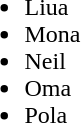<table width="90%">
<tr>
<td><br><ul><li>Liua</li><li>Mona</li><li>Neil</li><li>Oma</li><li>Pola</li></ul></td>
<td></td>
</tr>
</table>
